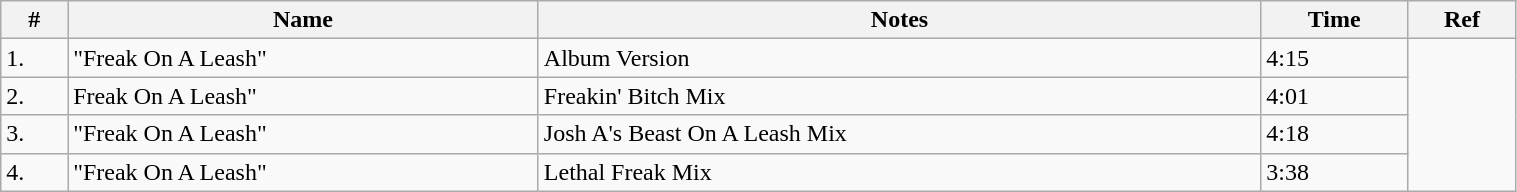<table class="wikitable center" style="margin-top: 0; width:80%">
<tr>
<th align="left">#</th>
<th align="left">Name</th>
<th align="left">Notes</th>
<th align="left">Time</th>
<th align="left">Ref</th>
</tr>
<tr>
<td>1.</td>
<td>"Freak On A Leash"</td>
<td>Album Version</td>
<td>4:15</td>
<td rowspan="4"></td>
</tr>
<tr>
<td>2.</td>
<td>Freak On A Leash"</td>
<td>Freakin' Bitch Mix</td>
<td>4:01</td>
</tr>
<tr>
<td>3.</td>
<td>"Freak On A Leash"</td>
<td>Josh A's Beast On A Leash Mix</td>
<td>4:18</td>
</tr>
<tr>
<td>4.</td>
<td>"Freak On A Leash"</td>
<td>Lethal Freak Mix</td>
<td>3:38</td>
</tr>
</table>
